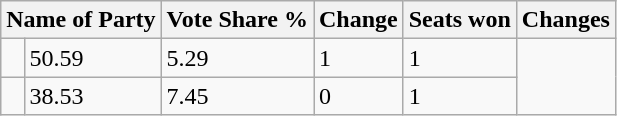<table class="wikitable sortable">
<tr>
<th colspan=2>Name of Party</th>
<th>Vote Share % </th>
<th>Change</th>
<th>Seats won</th>
<th>Changes</th>
</tr>
<tr>
<td></td>
<td>50.59</td>
<td> 5.29</td>
<td>1</td>
<td>1</td>
</tr>
<tr>
<td></td>
<td>38.53</td>
<td> 7.45</td>
<td>0</td>
<td>1</td>
</tr>
</table>
